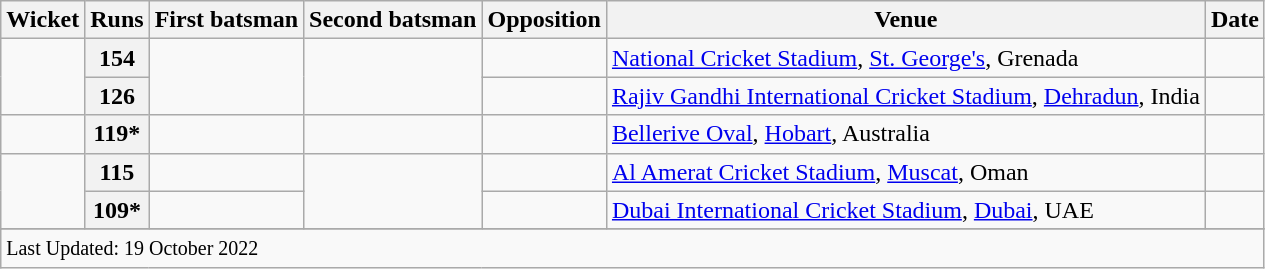<table class="wikitable plainrowheaders sortable">
<tr>
<th scope=col>Wicket</th>
<th scope=col>Runs</th>
<th scope=col>First batsman</th>
<th scope=col>Second batsman</th>
<th scope=col>Opposition</th>
<th scope=col>Venue</th>
<th scope=col>Date</th>
</tr>
<tr>
<td align=center rowspan=2></td>
<th scope=row style=text-align:center;>154</th>
<td rowspan=2></td>
<td rowspan=2></td>
<td></td>
<td><a href='#'>National Cricket Stadium</a>, <a href='#'>St. George's</a>, Grenada</td>
<td></td>
</tr>
<tr>
<th scope=row style=text-align:center;>126</th>
<td></td>
<td><a href='#'>Rajiv Gandhi International Cricket Stadium</a>, <a href='#'>Dehradun</a>, India</td>
<td></td>
</tr>
<tr>
<td align=center></td>
<th scope=row style=text-align:center;>119*</th>
<td></td>
<td></td>
<td></td>
<td><a href='#'>Bellerive Oval</a>, <a href='#'>Hobart</a>, Australia</td>
<td></td>
</tr>
<tr>
<td align=center rowspan=2></td>
<th scope=row style=text-align:center;>115</th>
<td></td>
<td rowspan=2></td>
<td></td>
<td><a href='#'>Al Amerat Cricket Stadium</a>, <a href='#'>Muscat</a>, Oman</td>
<td></td>
</tr>
<tr>
<th scope=row style=text-align:center;>109*</th>
<td></td>
<td></td>
<td><a href='#'>Dubai International Cricket Stadium</a>, <a href='#'>Dubai</a>, UAE</td>
<td></td>
</tr>
<tr>
</tr>
<tr class=sortbottom>
<td colspan=7><small>Last Updated: 19 October 2022</small></td>
</tr>
</table>
